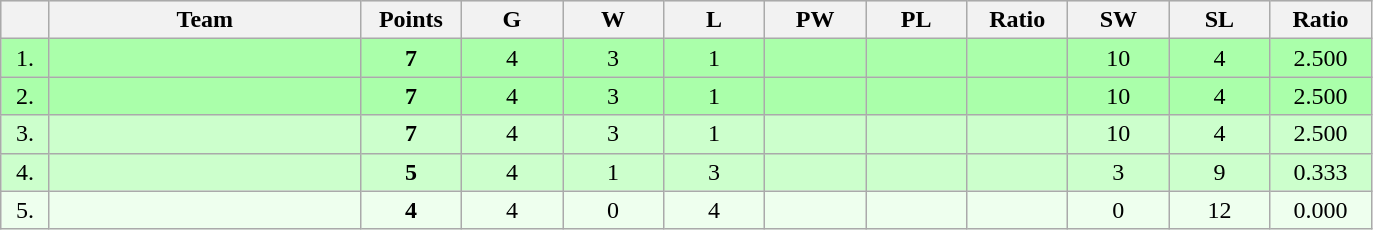<table class=wikitable style="text-align:center">
<tr style="background: #DCDCDC">
<th width="25"></th>
<th width="200">Team</th>
<th width="60">Points</th>
<th width="60">G</th>
<th width="60">W</th>
<th width="60">L</th>
<th width="60">PW</th>
<th width="60">PL</th>
<th width="60">Ratio</th>
<th width="60">SW</th>
<th width="60">SL</th>
<th width="60">Ratio</th>
</tr>
<tr style="background: #AAFFAA">
<td>1.</td>
<td align=left></td>
<td><strong>7</strong></td>
<td>4</td>
<td>3</td>
<td>1</td>
<td></td>
<td></td>
<td></td>
<td>10</td>
<td>4</td>
<td>2.500</td>
</tr>
<tr style="background: #AAFFAA">
<td>2.</td>
<td align=left></td>
<td><strong>7</strong></td>
<td>4</td>
<td>3</td>
<td>1</td>
<td></td>
<td></td>
<td></td>
<td>10</td>
<td>4</td>
<td>2.500</td>
</tr>
<tr style="background: #CCFFCC">
<td>3.</td>
<td align=left></td>
<td><strong>7</strong></td>
<td>4</td>
<td>3</td>
<td>1</td>
<td></td>
<td></td>
<td></td>
<td>10</td>
<td>4</td>
<td>2.500</td>
</tr>
<tr style="background: #CCFFCC">
<td>4.</td>
<td align=left></td>
<td><strong>5</strong></td>
<td>4</td>
<td>1</td>
<td>3</td>
<td></td>
<td></td>
<td></td>
<td>3</td>
<td>9</td>
<td>0.333</td>
</tr>
<tr style="background: #EEFFEE">
<td>5.</td>
<td align=left></td>
<td><strong>4</strong></td>
<td>4</td>
<td>0</td>
<td>4</td>
<td></td>
<td></td>
<td></td>
<td>0</td>
<td>12</td>
<td>0.000</td>
</tr>
</table>
